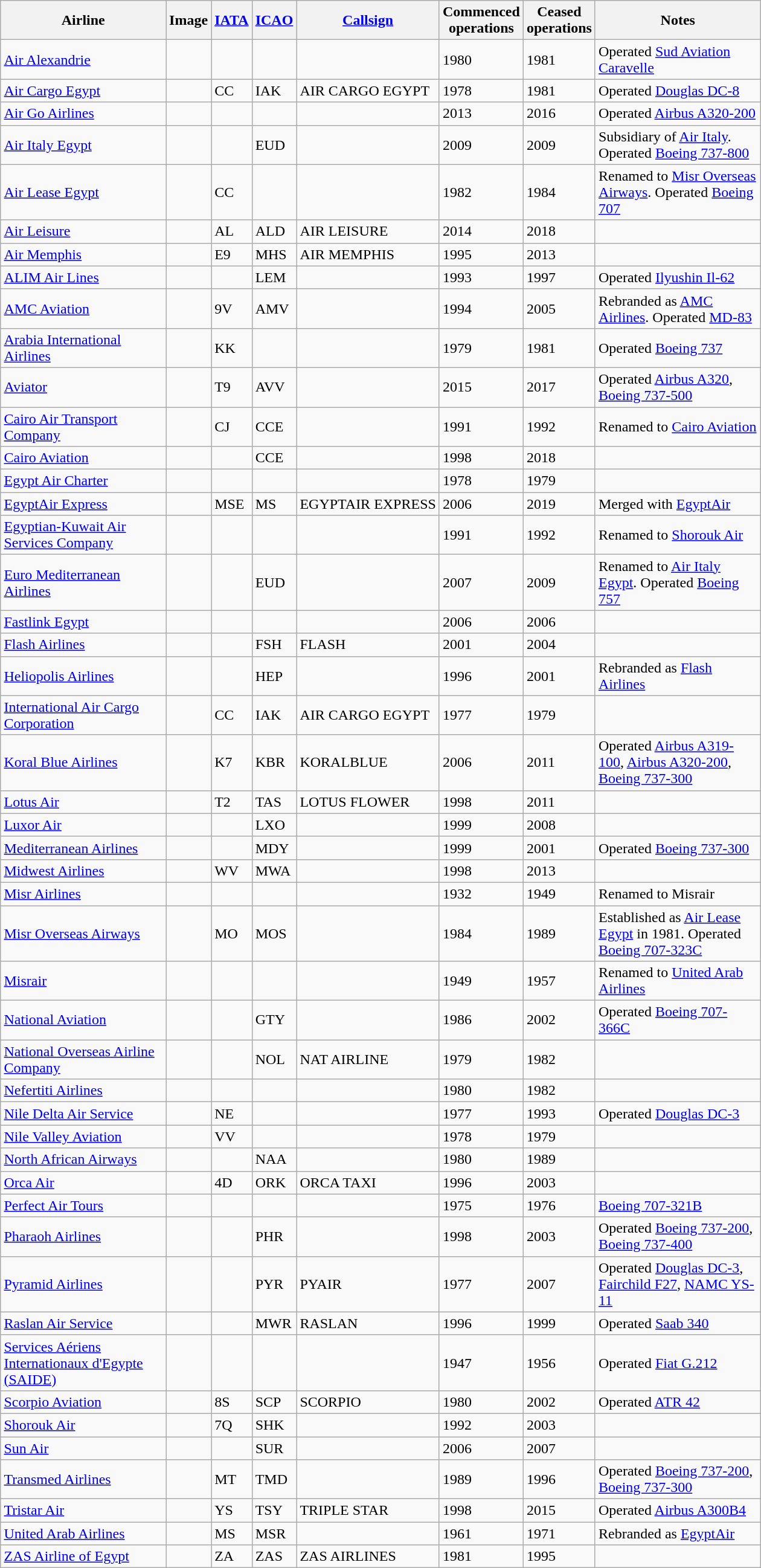<table class="wikitable sortable" style="border-collapse:collapse; margin:auto;" border="1" cellpadding="3">
<tr valign="middle">
<th style="width:175px;">Airline</th>
<th>Image</th>
<th><a href='#'>IATA</a></th>
<th><a href='#'>ICAO</a></th>
<th><a href='#'>Callsign</a></th>
<th>Commenced<br>operations</th>
<th>Ceased<br>operations</th>
<th style="width:175px;">Notes</th>
</tr>
<tr>
<td><a href='#'>Air Alexandrie</a></td>
<td></td>
<td></td>
<td></td>
<td></td>
<td>1980</td>
<td>1981</td>
<td>Operated <a href='#'>Sud Aviation Caravelle</a></td>
</tr>
<tr>
<td><a href='#'>Air Cargo Egypt</a></td>
<td></td>
<td>CC</td>
<td>IAK</td>
<td>AIR CARGO EGYPT</td>
<td>1978</td>
<td>1981</td>
<td>Operated <a href='#'>Douglas DC-8</a></td>
</tr>
<tr>
<td><a href='#'>Air Go Airlines</a></td>
<td></td>
<td></td>
<td></td>
<td></td>
<td>2013</td>
<td>2016</td>
<td>Operated <a href='#'>Airbus A320-200</a></td>
</tr>
<tr>
<td><a href='#'>Air Italy Egypt</a></td>
<td></td>
<td></td>
<td>EUD</td>
<td></td>
<td>2009</td>
<td>2009</td>
<td>Subsidiary of <a href='#'>Air Italy</a>. Operated <a href='#'>Boeing 737-800</a></td>
</tr>
<tr>
<td><a href='#'>Air Lease Egypt</a></td>
<td></td>
<td>CC</td>
<td></td>
<td></td>
<td>1982</td>
<td>1984</td>
<td>Renamed to <a href='#'>Misr Overseas Airways</a>. Operated <a href='#'>Boeing 707</a></td>
</tr>
<tr>
<td><a href='#'>Air Leisure</a></td>
<td></td>
<td>AL</td>
<td>ALD</td>
<td>AIR LEISURE</td>
<td>2014</td>
<td>2018</td>
<td></td>
</tr>
<tr>
<td><a href='#'>Air Memphis</a></td>
<td></td>
<td>E9</td>
<td>MHS</td>
<td>AIR MEMPHIS</td>
<td>1995</td>
<td>2013</td>
<td></td>
</tr>
<tr>
<td><a href='#'>ALIM Air Lines</a></td>
<td></td>
<td></td>
<td>LEM</td>
<td></td>
<td>1993</td>
<td>1997</td>
<td>Operated <a href='#'>Ilyushin Il-62</a></td>
</tr>
<tr>
<td><a href='#'>AMC Aviation</a></td>
<td></td>
<td>9V</td>
<td>AMV</td>
<td></td>
<td>1994</td>
<td>2005</td>
<td>Rebranded as <a href='#'>AMC Airlines</a>. Operated <a href='#'>MD-83</a></td>
</tr>
<tr>
<td><a href='#'>Arabia International Airlines</a></td>
<td></td>
<td>KK</td>
<td></td>
<td></td>
<td>1979</td>
<td>1981</td>
<td>Operated <a href='#'>Boeing 737</a></td>
</tr>
<tr>
<td><a href='#'>Aviator</a></td>
<td></td>
<td>T9</td>
<td>AVV</td>
<td></td>
<td>2015</td>
<td>2017</td>
<td>Operated <a href='#'>Airbus A320</a>, <a href='#'>Boeing 737-500</a></td>
</tr>
<tr>
<td><a href='#'>Cairo Air Transport Company</a></td>
<td></td>
<td>CJ</td>
<td>CCE</td>
<td></td>
<td>1991</td>
<td>1992</td>
<td>Renamed to <a href='#'>Cairo Aviation</a></td>
</tr>
<tr>
<td><a href='#'>Cairo Aviation</a></td>
<td></td>
<td></td>
<td>CCE</td>
<td></td>
<td>1998</td>
<td>2018</td>
<td></td>
</tr>
<tr>
<td><a href='#'>Egypt Air Charter</a></td>
<td></td>
<td></td>
<td></td>
<td></td>
<td>1978</td>
<td>1979</td>
<td></td>
</tr>
<tr>
<td><a href='#'>EgyptAir Express</a></td>
<td></td>
<td>MSE</td>
<td>MS</td>
<td>EGYPTAIR EXPRESS</td>
<td>2006</td>
<td>2019</td>
<td>Merged with <a href='#'>EgyptAir</a></td>
</tr>
<tr>
<td><a href='#'>Egyptian-Kuwait Air Services Company</a></td>
<td></td>
<td></td>
<td></td>
<td></td>
<td>1991</td>
<td>1992</td>
<td>Renamed to <a href='#'>Shorouk Air</a></td>
</tr>
<tr>
<td><a href='#'>Euro Mediterranean Airlines</a></td>
<td></td>
<td></td>
<td>EUD</td>
<td></td>
<td>2007</td>
<td>2009</td>
<td>Renamed to <a href='#'>Air Italy Egypt</a>. Operated <a href='#'>Boeing 757</a></td>
</tr>
<tr>
<td><a href='#'>Fastlink Egypt</a></td>
<td></td>
<td></td>
<td></td>
<td></td>
<td>2006</td>
<td>2006</td>
<td></td>
</tr>
<tr>
<td><a href='#'>Flash Airlines</a></td>
<td></td>
<td></td>
<td>FSH</td>
<td>FLASH</td>
<td>2001</td>
<td>2004</td>
<td></td>
</tr>
<tr>
<td><a href='#'>Heliopolis Airlines</a></td>
<td></td>
<td></td>
<td>HEP</td>
<td></td>
<td>1996</td>
<td>2001</td>
<td>Rebranded as <a href='#'>Flash Airlines</a></td>
</tr>
<tr>
<td><a href='#'>International Air Cargo Corporation</a></td>
<td></td>
<td>CC</td>
<td>IAK</td>
<td>AIR CARGO EGYPT</td>
<td>1977</td>
<td>1979</td>
<td></td>
</tr>
<tr>
<td><a href='#'>Koral Blue Airlines</a></td>
<td></td>
<td>K7</td>
<td>KBR</td>
<td>KORALBLUE</td>
<td>2006</td>
<td>2011</td>
<td>Operated <a href='#'>Airbus A319-100</a>, <a href='#'>Airbus A320-200</a>, <a href='#'>Boeing 737-300</a></td>
</tr>
<tr>
<td><a href='#'>Lotus Air</a></td>
<td></td>
<td>T2</td>
<td>TAS</td>
<td>LOTUS FLOWER</td>
<td>1998</td>
<td>2011</td>
<td></td>
</tr>
<tr>
<td><a href='#'>Luxor Air</a></td>
<td></td>
<td></td>
<td>LXO</td>
<td></td>
<td>1999</td>
<td>2008</td>
<td></td>
</tr>
<tr>
<td><a href='#'>Mediterranean Airlines</a></td>
<td></td>
<td></td>
<td>MDY</td>
<td></td>
<td>1999</td>
<td>2001</td>
<td>Operated <a href='#'>Boeing 737-300</a></td>
</tr>
<tr>
<td><a href='#'>Midwest Airlines</a></td>
<td></td>
<td>WV</td>
<td>MWA</td>
<td></td>
<td>1998</td>
<td>2013</td>
<td></td>
</tr>
<tr>
<td><a href='#'>Misr Airlines</a></td>
<td></td>
<td></td>
<td></td>
<td></td>
<td>1932</td>
<td>1949</td>
<td>Renamed to Misrair</td>
</tr>
<tr>
<td><a href='#'>Misr Overseas Airways</a></td>
<td></td>
<td>MO</td>
<td>MOS</td>
<td></td>
<td>1984</td>
<td>1989</td>
<td>Established as <a href='#'>Air Lease Egypt</a> in 1981. Operated <a href='#'>Boeing 707-323C</a></td>
</tr>
<tr>
<td><a href='#'>Misrair</a></td>
<td></td>
<td></td>
<td></td>
<td></td>
<td>1949</td>
<td>1957</td>
<td>Renamed to <a href='#'>United Arab Airlines</a></td>
</tr>
<tr>
<td><a href='#'>National Aviation</a></td>
<td></td>
<td></td>
<td>GTY</td>
<td></td>
<td>1986</td>
<td>2002</td>
<td>Operated <a href='#'>Boeing 707-366C</a></td>
</tr>
<tr>
<td><a href='#'>National Overseas Airline Company</a></td>
<td></td>
<td></td>
<td>NOL</td>
<td>NAT AIRLINE</td>
<td>1979</td>
<td>1982</td>
<td></td>
</tr>
<tr>
<td><a href='#'>Nefertiti Airlines</a></td>
<td></td>
<td></td>
<td></td>
<td></td>
<td>1980</td>
<td>1982</td>
<td></td>
</tr>
<tr>
<td><a href='#'>Nile Delta Air Service</a></td>
<td></td>
<td>NE</td>
<td></td>
<td></td>
<td>1977</td>
<td>1993</td>
<td>Operated <a href='#'>Douglas DC-3</a></td>
</tr>
<tr>
<td><a href='#'>Nile Valley Aviation</a></td>
<td></td>
<td>VV</td>
<td></td>
<td></td>
<td>1978</td>
<td>1979</td>
<td></td>
</tr>
<tr>
<td><a href='#'>North African Airways</a></td>
<td></td>
<td></td>
<td>NAA</td>
<td></td>
<td>1980</td>
<td>1989</td>
<td></td>
</tr>
<tr>
<td><a href='#'>Orca Air</a></td>
<td></td>
<td>4D</td>
<td>ORK</td>
<td>ORCA TAXI</td>
<td>1996</td>
<td>2003</td>
<td></td>
</tr>
<tr>
<td><a href='#'>Perfect Air Tours</a></td>
<td></td>
<td></td>
<td></td>
<td></td>
<td>1975</td>
<td>1976</td>
<td><a href='#'>Boeing 707-321B</a></td>
</tr>
<tr>
<td><a href='#'>Pharaoh Airlines</a></td>
<td></td>
<td></td>
<td>PHR</td>
<td></td>
<td>1998</td>
<td>2003</td>
<td>Operated <a href='#'>Boeing 737-200</a>, <a href='#'>Boeing 737-400</a></td>
</tr>
<tr>
<td><a href='#'>Pyramid Airlines</a></td>
<td></td>
<td></td>
<td>PYR</td>
<td>PYAIR</td>
<td>1977</td>
<td>2007</td>
<td>Operated <a href='#'>Douglas DC-3</a>, <a href='#'>Fairchild F27</a>, <a href='#'>NAMC YS-11</a></td>
</tr>
<tr>
<td><a href='#'>Raslan Air Service</a></td>
<td></td>
<td></td>
<td>MWR</td>
<td>RASLAN</td>
<td>1996</td>
<td>1999</td>
<td>Operated <a href='#'>Saab 340</a></td>
</tr>
<tr>
<td><a href='#'>Services Aériens Internationaux d'Egypte (SAIDE)</a></td>
<td></td>
<td></td>
<td></td>
<td></td>
<td>1947</td>
<td>1956</td>
<td>Operated <a href='#'>Fiat G.212</a></td>
</tr>
<tr>
<td><a href='#'>Scorpio Aviation</a></td>
<td></td>
<td>8S</td>
<td>SCP</td>
<td>SCORPIO</td>
<td>1980</td>
<td>2002</td>
<td>Operated <a href='#'>ATR 42</a></td>
</tr>
<tr>
<td><a href='#'>Shorouk Air</a></td>
<td></td>
<td>7Q</td>
<td>SHK</td>
<td></td>
<td>1992</td>
<td>2003</td>
<td></td>
</tr>
<tr>
<td><a href='#'>Sun Air</a></td>
<td></td>
<td></td>
<td>SUR</td>
<td></td>
<td>2006</td>
<td>2007</td>
<td></td>
</tr>
<tr>
<td><a href='#'>Transmed Airlines</a></td>
<td></td>
<td>MT</td>
<td>TMD</td>
<td></td>
<td>1989</td>
<td>1996</td>
<td>Operated <a href='#'>Boeing 737-200</a>, <a href='#'>Boeing 737-300</a></td>
</tr>
<tr>
<td><a href='#'>Tristar Air</a></td>
<td></td>
<td>YS</td>
<td>TSY</td>
<td>TRIPLE STAR</td>
<td>1998</td>
<td>2015</td>
<td>Operated <a href='#'>Airbus A300B4</a></td>
</tr>
<tr>
<td><a href='#'>United Arab Airlines</a></td>
<td></td>
<td>MS</td>
<td>MSR</td>
<td></td>
<td>1961</td>
<td>1971</td>
<td>Rebranded as <a href='#'>EgyptAir</a></td>
</tr>
<tr>
<td><a href='#'>ZAS Airline of Egypt</a></td>
<td></td>
<td>ZA</td>
<td>ZAS</td>
<td>ZAS AIRLINES</td>
<td>1981</td>
<td>1995</td>
<td></td>
</tr>
</table>
